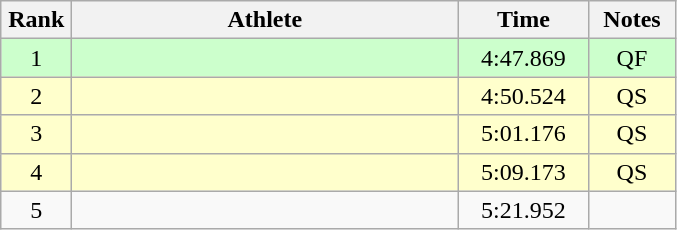<table class=wikitable style="text-align:center">
<tr>
<th width=40>Rank</th>
<th width=250>Athlete</th>
<th width=80>Time</th>
<th width=50>Notes</th>
</tr>
<tr bgcolor="ccffcc">
<td>1</td>
<td align=left></td>
<td>4:47.869</td>
<td>QF</td>
</tr>
<tr bgcolor="#ffffcc">
<td>2</td>
<td align=left></td>
<td>4:50.524</td>
<td>QS</td>
</tr>
<tr bgcolor="#ffffcc">
<td>3</td>
<td align=left></td>
<td>5:01.176</td>
<td>QS</td>
</tr>
<tr bgcolor="#ffffcc">
<td>4</td>
<td align=left></td>
<td>5:09.173</td>
<td>QS</td>
</tr>
<tr>
<td>5</td>
<td align=left></td>
<td>5:21.952</td>
<td></td>
</tr>
</table>
